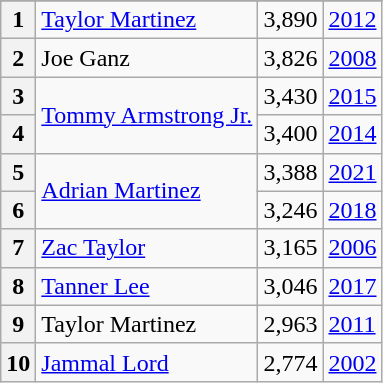<table class=wikitable>
<tr>
</tr>
<tr>
<th>1</th>
<td><a href='#'>Taylor Martinez</a></td>
<td>3,890</td>
<td><a href='#'>2012</a></td>
</tr>
<tr>
<th>2</th>
<td>Joe Ganz</td>
<td>3,826</td>
<td><a href='#'>2008</a></td>
</tr>
<tr>
<th>3</th>
<td rowspan=2><a href='#'>Tommy Armstrong Jr.</a></td>
<td>3,430</td>
<td><a href='#'>2015</a></td>
</tr>
<tr>
<th>4</th>
<td>3,400</td>
<td><a href='#'>2014</a></td>
</tr>
<tr>
<th>5</th>
<td rowspan=2><a href='#'>Adrian Martinez</a></td>
<td>3,388</td>
<td><a href='#'>2021</a></td>
</tr>
<tr>
<th>6</th>
<td>3,246</td>
<td><a href='#'>2018</a></td>
</tr>
<tr>
<th>7</th>
<td><a href='#'>Zac Taylor</a></td>
<td>3,165</td>
<td><a href='#'>2006</a></td>
</tr>
<tr>
<th>8</th>
<td><a href='#'>Tanner Lee</a></td>
<td>3,046</td>
<td><a href='#'>2017</a></td>
</tr>
<tr>
<th>9</th>
<td>Taylor Martinez</td>
<td>2,963</td>
<td><a href='#'>2011</a></td>
</tr>
<tr>
<th>10</th>
<td><a href='#'>Jammal Lord</a></td>
<td>2,774</td>
<td><a href='#'>2002</a></td>
</tr>
</table>
